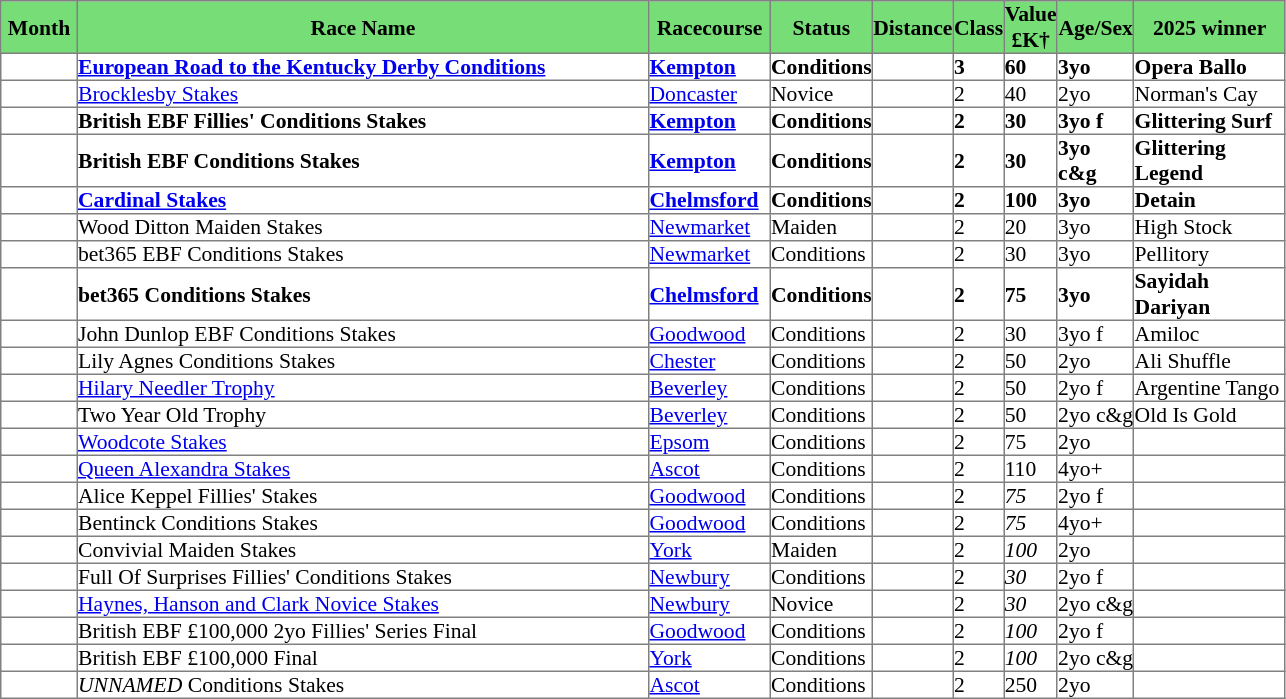<table class = "sortable" | border="1" cellpadding="0" style="border-collapse: collapse; font-size:90%">
<tr bgcolor="#77dd77" align="center">
<th width="50px"><strong>Month</strong><br></th>
<th width="380px"><strong>Race Name</strong><br></th>
<th width="80px"><strong>Racecourse</strong><br></th>
<th width="50px"><strong>Status</strong> <br></th>
<th width="50px"><strong>Distance</strong> <br></th>
<th width="20px"><strong>Class</strong> <br></th>
<th width="20px"><strong>Value £K†</strong> <br></th>
<th width="50px"><strong>Age/Sex</strong><br></th>
<th width="100px"><strong>2025 winner</strong><br></th>
</tr>
<tr>
<td><strong></strong></td>
<td><strong><a href='#'>European Road to the Kentucky Derby Conditions</a></strong></td>
<td><strong><a href='#'>Kempton</a></strong></td>
<td><strong>Conditions</strong></td>
<td><strong></strong></td>
<td><strong>3</strong></td>
<td><strong>60</strong></td>
<td><strong>3yo</strong></td>
<td><strong>Opera Ballo</strong></td>
</tr>
<tr>
<td></td>
<td><a href='#'>Brocklesby Stakes</a></td>
<td><a href='#'>Doncaster</a></td>
<td>Novice</td>
<td></td>
<td>2</td>
<td>40</td>
<td>2yo</td>
<td>Norman's Cay</td>
</tr>
<tr>
<td><strong></strong></td>
<td><strong>British EBF Fillies' Conditions Stakes</strong></td>
<td><strong><a href='#'>Kempton</a></strong></td>
<td><strong>Conditions</strong></td>
<td><strong></strong></td>
<td><strong>2</strong></td>
<td><strong>30</strong></td>
<td><strong>3yo f</strong></td>
<td><strong>Glittering Surf</strong></td>
</tr>
<tr>
<td><strong></strong></td>
<td><strong>British EBF Conditions Stakes</strong></td>
<td><strong><a href='#'>Kempton</a></strong></td>
<td><strong>Conditions</strong></td>
<td><strong></strong></td>
<td><strong>2</strong></td>
<td><strong>30</strong></td>
<td><strong>3yo c&g</strong></td>
<td><strong>Glittering Legend</strong></td>
</tr>
<tr>
<td><strong></strong></td>
<td><strong><a href='#'>Cardinal Stakes</a></strong></td>
<td><strong><a href='#'>Chelmsford</a></strong></td>
<td><strong>Conditions</strong></td>
<td><strong></strong></td>
<td><strong>2</strong></td>
<td><strong>100</strong></td>
<td><strong>3yo</strong></td>
<td><strong>Detain</strong></td>
</tr>
<tr>
<td></td>
<td>Wood Ditton Maiden Stakes</td>
<td><a href='#'>Newmarket</a></td>
<td>Maiden</td>
<td></td>
<td>2</td>
<td>20</td>
<td>3yo</td>
<td>High Stock</td>
</tr>
<tr>
<td></td>
<td>bet365 EBF Conditions Stakes</td>
<td><a href='#'>Newmarket</a></td>
<td>Conditions</td>
<td></td>
<td>2</td>
<td>30</td>
<td>3yo</td>
<td>Pellitory</td>
</tr>
<tr>
<td><strong></strong></td>
<td><strong>bet365 Conditions Stakes</strong></td>
<td><strong><a href='#'>Chelmsford</a></strong></td>
<td><strong>Conditions</strong></td>
<td><strong></strong></td>
<td><strong>2</strong></td>
<td><strong>75</strong></td>
<td><strong>3yo</strong></td>
<td><strong>Sayidah Dariyan</strong></td>
</tr>
<tr>
<td></td>
<td>John Dunlop EBF Conditions Stakes</td>
<td><a href='#'>Goodwood</a></td>
<td>Conditions</td>
<td></td>
<td>2</td>
<td>30</td>
<td>3yo f</td>
<td>Amiloc</td>
</tr>
<tr>
<td></td>
<td>Lily Agnes Conditions Stakes</td>
<td><a href='#'>Chester</a></td>
<td>Conditions</td>
<td></td>
<td>2</td>
<td>50</td>
<td>2yo</td>
<td>Ali Shuffle</td>
</tr>
<tr>
<td></td>
<td><a href='#'>Hilary Needler Trophy</a></td>
<td><a href='#'>Beverley</a></td>
<td>Conditions</td>
<td></td>
<td>2</td>
<td>50</td>
<td>2yo f</td>
<td>Argentine Tango</td>
</tr>
<tr>
<td></td>
<td>Two Year Old Trophy</td>
<td><a href='#'>Beverley</a></td>
<td>Conditions</td>
<td></td>
<td>2</td>
<td>50</td>
<td>2yo c&g</td>
<td>Old Is Gold</td>
</tr>
<tr>
<td></td>
<td><a href='#'>Woodcote Stakes</a></td>
<td><a href='#'>Epsom</a></td>
<td>Conditions</td>
<td></td>
<td>2</td>
<td>75</td>
<td>2yo</td>
<td></td>
</tr>
<tr>
<td></td>
<td><a href='#'>Queen Alexandra Stakes</a></td>
<td><a href='#'>Ascot</a></td>
<td>Conditions</td>
<td></td>
<td>2</td>
<td>110</td>
<td>4yo+</td>
<td></td>
</tr>
<tr>
<td></td>
<td>Alice Keppel Fillies' Stakes</td>
<td><a href='#'>Goodwood</a></td>
<td>Conditions</td>
<td></td>
<td>2</td>
<td><em>75</em></td>
<td>2yo f</td>
<td></td>
</tr>
<tr>
<td></td>
<td>Bentinck Conditions Stakes</td>
<td><a href='#'>Goodwood</a></td>
<td>Conditions</td>
<td></td>
<td>2</td>
<td><em>75</em></td>
<td>4yo+</td>
<td></td>
</tr>
<tr>
<td></td>
<td>Convivial Maiden Stakes</td>
<td><a href='#'>York</a></td>
<td>Maiden</td>
<td></td>
<td>2</td>
<td><em>100</em></td>
<td>2yo</td>
<td></td>
</tr>
<tr>
<td></td>
<td>Full Of Surprises Fillies' Conditions Stakes</td>
<td><a href='#'>Newbury</a></td>
<td>Conditions</td>
<td></td>
<td>2</td>
<td><em>30</em></td>
<td>2yo f</td>
<td></td>
</tr>
<tr>
<td></td>
<td><a href='#'>Haynes, Hanson and Clark Novice Stakes</a></td>
<td><a href='#'>Newbury</a></td>
<td>Novice</td>
<td></td>
<td>2</td>
<td><em>30</em></td>
<td>2yo c&g</td>
<td></td>
</tr>
<tr>
<td></td>
<td>British EBF £100,000 2yo Fillies' Series Final</td>
<td><a href='#'>Goodwood</a></td>
<td>Conditions</td>
<td></td>
<td>2</td>
<td><em>100</em></td>
<td>2yo f</td>
<td></td>
</tr>
<tr>
<td></td>
<td>British EBF £100,000 Final</td>
<td><a href='#'>York</a></td>
<td>Conditions</td>
<td></td>
<td>2</td>
<td><em>100</em></td>
<td>2yo c&g</td>
<td></td>
</tr>
<tr>
<td></td>
<td><em>UNNAMED</em> Conditions Stakes</td>
<td><a href='#'>Ascot</a></td>
<td>Conditions</td>
<td></td>
<td>2</td>
<td>250</td>
<td>2yo</td>
<td></td>
</tr>
</table>
